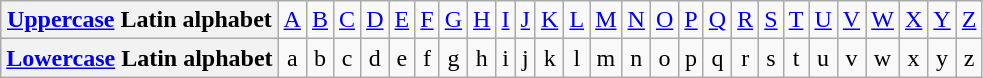<table class="wikitable" style="text-align:center; table-layout:fixed">
<tr>
<th><a href='#'>Uppercase</a> Latin alphabet</th>
<td><a href='#'>A</a></td>
<td><a href='#'>B</a></td>
<td><a href='#'>C</a></td>
<td><a href='#'>D</a></td>
<td><a href='#'>E</a></td>
<td><a href='#'>F</a></td>
<td><a href='#'>G</a></td>
<td><a href='#'>H</a></td>
<td><a href='#'>I</a></td>
<td><a href='#'>J</a></td>
<td><a href='#'>K</a></td>
<td><a href='#'>L</a></td>
<td><a href='#'>M</a></td>
<td><a href='#'>N</a></td>
<td><a href='#'>O</a></td>
<td><a href='#'>P</a></td>
<td><a href='#'>Q</a></td>
<td><a href='#'>R</a></td>
<td><a href='#'>S</a></td>
<td><a href='#'>T</a></td>
<td><a href='#'>U</a></td>
<td><a href='#'>V</a></td>
<td><a href='#'>W</a></td>
<td><a href='#'>X</a></td>
<td><a href='#'>Y</a></td>
<td><a href='#'>Z</a></td>
</tr>
<tr>
<th><a href='#'>Lowercase</a> Latin alphabet</th>
<td>a</td>
<td>b</td>
<td>c</td>
<td>d</td>
<td>e</td>
<td>f</td>
<td>g</td>
<td>h</td>
<td>i</td>
<td>j</td>
<td>k</td>
<td>l</td>
<td>m</td>
<td>n</td>
<td>o</td>
<td>p</td>
<td>q</td>
<td>r</td>
<td>s</td>
<td>t</td>
<td>u</td>
<td>v</td>
<td>w</td>
<td>x</td>
<td>y</td>
<td>z</td>
</tr>
</table>
